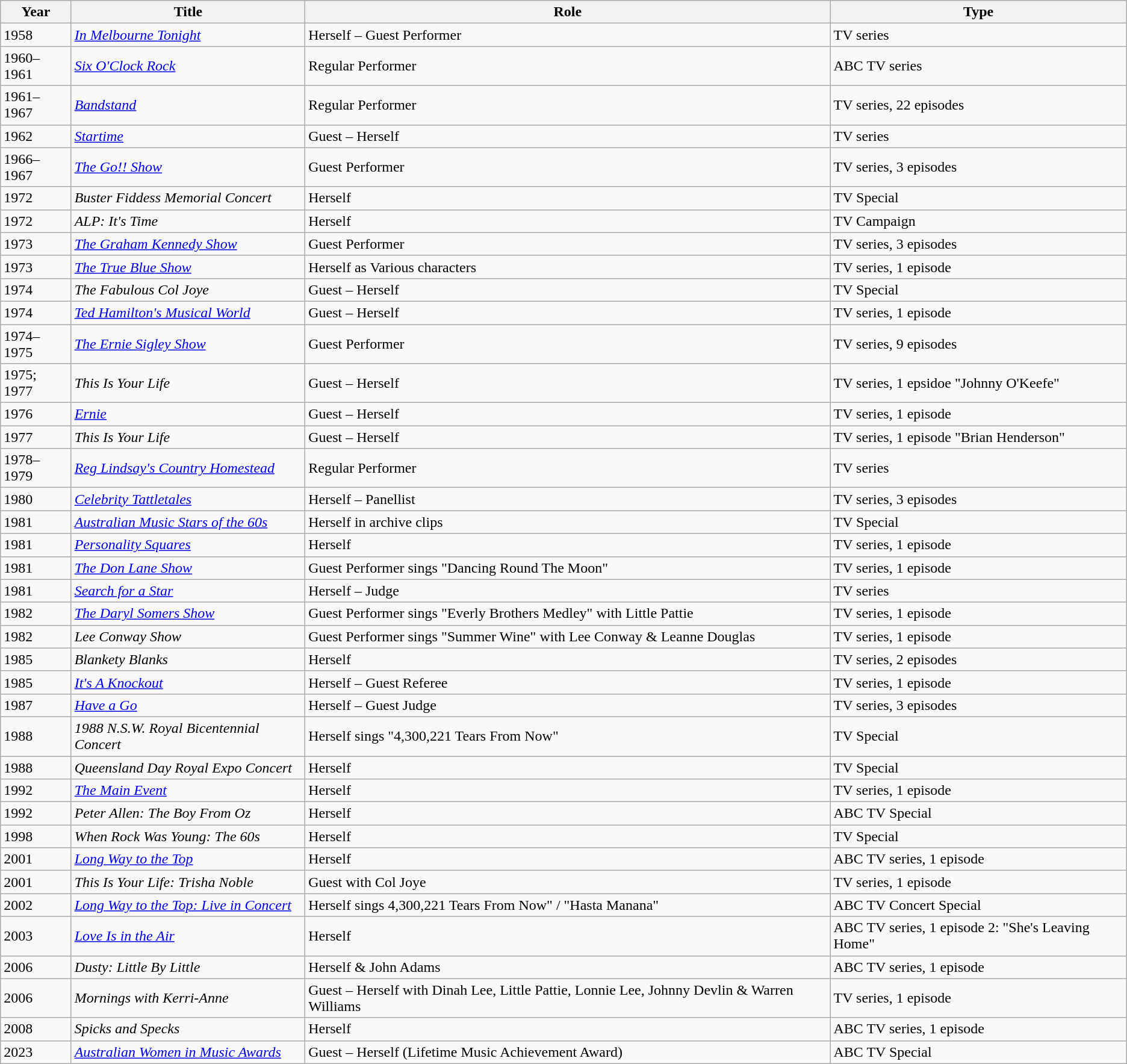<table class="wikitable">
<tr>
<th>Year</th>
<th>Title</th>
<th>Role</th>
<th>Type</th>
</tr>
<tr>
<td>1958</td>
<td><em><a href='#'>In Melbourne Tonight</a></em></td>
<td>Herself – Guest Performer</td>
<td>TV series</td>
</tr>
<tr>
<td>1960–1961</td>
<td><em><a href='#'>Six O'Clock Rock</a></em></td>
<td>Regular Performer</td>
<td>ABC TV series</td>
</tr>
<tr>
<td>1961–1967</td>
<td><em><a href='#'>Bandstand</a></em></td>
<td>Regular Performer</td>
<td>TV series, 22 episodes</td>
</tr>
<tr>
<td>1962</td>
<td><em><a href='#'>Startime</a></em></td>
<td>Guest – Herself</td>
<td>TV series</td>
</tr>
<tr>
<td>1966–1967</td>
<td><em><a href='#'>The Go!! Show</a></em></td>
<td>Guest Performer</td>
<td>TV series, 3 episodes</td>
</tr>
<tr>
<td>1972</td>
<td><em>Buster Fiddess Memorial Concert</em></td>
<td>Herself</td>
<td>TV Special</td>
</tr>
<tr>
<td>1972</td>
<td><em>ALP: It's Time</em></td>
<td>Herself</td>
<td>TV Campaign</td>
</tr>
<tr>
<td>1973</td>
<td><em><a href='#'>The Graham Kennedy Show</a></em></td>
<td>Guest Performer</td>
<td>TV series, 3 episodes</td>
</tr>
<tr>
<td>1973</td>
<td><em><a href='#'>The True Blue Show</a></em></td>
<td>Herself as Various characters</td>
<td>TV series, 1 episode</td>
</tr>
<tr>
<td>1974</td>
<td><em>The Fabulous Col Joye</em></td>
<td>Guest – Herself</td>
<td>TV Special</td>
</tr>
<tr>
<td>1974</td>
<td><em><a href='#'>Ted Hamilton's Musical World</a></em></td>
<td>Guest – Herself</td>
<td>TV series, 1 episode</td>
</tr>
<tr>
<td>1974–1975</td>
<td><em><a href='#'>The Ernie Sigley Show</a></em></td>
<td>Guest Performer</td>
<td>TV series, 9 episodes</td>
</tr>
<tr>
<td>1975; 1977</td>
<td><em>This Is Your Life</em></td>
<td>Guest – Herself</td>
<td>TV series, 1 epsidoe "Johnny O'Keefe"</td>
</tr>
<tr>
<td>1976</td>
<td><em><a href='#'>Ernie</a></em></td>
<td>Guest – Herself</td>
<td>TV series, 1 episode</td>
</tr>
<tr>
<td>1977</td>
<td><em>This Is Your Life</em></td>
<td>Guest – Herself</td>
<td>TV series, 1 episode "Brian Henderson"</td>
</tr>
<tr>
<td>1978–1979</td>
<td><em><a href='#'>Reg Lindsay's Country Homestead</a></em></td>
<td>Regular Performer</td>
<td>TV series</td>
</tr>
<tr>
<td>1980</td>
<td><em><a href='#'>Celebrity Tattletales</a></em></td>
<td>Herself – Panellist</td>
<td>TV series, 3 episodes</td>
</tr>
<tr>
<td>1981</td>
<td><em><a href='#'>Australian Music Stars of the 60s</a></em></td>
<td>Herself in archive clips</td>
<td>TV Special</td>
</tr>
<tr>
<td>1981</td>
<td><em><a href='#'>Personality Squares</a></em></td>
<td>Herself</td>
<td>TV series, 1 episode</td>
</tr>
<tr>
<td>1981</td>
<td><em><a href='#'>The Don Lane Show</a></em></td>
<td>Guest Performer sings "Dancing Round The Moon"</td>
<td>TV series, 1 episode</td>
</tr>
<tr>
<td>1981</td>
<td><em><a href='#'>Search for a Star</a></em></td>
<td>Herself – Judge</td>
<td>TV series</td>
</tr>
<tr>
<td>1982</td>
<td><em><a href='#'>The Daryl Somers Show</a></em></td>
<td>Guest Performer sings "Everly Brothers Medley" with Little Pattie</td>
<td>TV series, 1 episode</td>
</tr>
<tr>
<td>1982</td>
<td><em>Lee Conway Show</em></td>
<td>Guest Performer sings "Summer Wine" with Lee Conway & Leanne Douglas</td>
<td>TV series, 1 episode</td>
</tr>
<tr>
<td>1985</td>
<td><em>Blankety Blanks</em></td>
<td>Herself</td>
<td>TV series, 2 episodes</td>
</tr>
<tr>
<td>1985</td>
<td><em><a href='#'>It's A Knockout</a></em></td>
<td>Herself – Guest Referee</td>
<td>TV series, 1 episode</td>
</tr>
<tr>
<td>1987</td>
<td><em><a href='#'>Have a Go</a></em></td>
<td>Herself – Guest Judge</td>
<td>TV series, 3 episodes</td>
</tr>
<tr>
<td>1988</td>
<td><em>1988 N.S.W. Royal Bicentennial Concert</em></td>
<td>Herself sings "4,300,221 Tears From Now"</td>
<td>TV Special</td>
</tr>
<tr>
<td>1988</td>
<td><em>Queensland Day Royal Expo Concert</em></td>
<td>Herself</td>
<td>TV Special</td>
</tr>
<tr>
<td>1992</td>
<td><em><a href='#'>The Main Event</a></em></td>
<td>Herself</td>
<td>TV series, 1 episode</td>
</tr>
<tr>
<td>1992</td>
<td><em>Peter Allen: The Boy From Oz</em></td>
<td>Herself</td>
<td>ABC TV Special</td>
</tr>
<tr>
<td>1998</td>
<td><em>When Rock Was Young: The 60s</em></td>
<td>Herself</td>
<td>TV Special</td>
</tr>
<tr>
<td>2001</td>
<td><em><a href='#'>Long Way to the Top</a></em></td>
<td>Herself</td>
<td>ABC TV series, 1 episode</td>
</tr>
<tr>
<td>2001</td>
<td><em>This Is Your Life: Trisha Noble</em></td>
<td>Guest with Col Joye</td>
<td>TV series, 1 episode</td>
</tr>
<tr>
<td>2002</td>
<td><em><a href='#'>Long Way to the Top: Live in Concert</a></em></td>
<td>Herself sings 4,300,221 Tears From Now" / "Hasta Manana"</td>
<td>ABC TV Concert Special</td>
</tr>
<tr>
<td>2003</td>
<td><em><a href='#'>Love Is in the Air</a></em></td>
<td>Herself</td>
<td>ABC TV series, 1 episode 2: "She's Leaving Home"</td>
</tr>
<tr>
<td>2006</td>
<td><em>Dusty: Little By Little</em></td>
<td>Herself & John Adams</td>
<td>ABC TV series, 1 episode</td>
</tr>
<tr>
<td>2006</td>
<td><em>Mornings with Kerri-Anne</em></td>
<td>Guest – Herself with Dinah Lee, Little Pattie, Lonnie Lee, Johnny Devlin & Warren Williams</td>
<td>TV series, 1 episode</td>
</tr>
<tr>
<td>2008</td>
<td><em>Spicks and Specks</em></td>
<td>Herself</td>
<td>ABC TV series, 1 episode</td>
</tr>
<tr>
<td>2023</td>
<td><em><a href='#'>Australian Women in Music Awards</a></em></td>
<td>Guest – Herself (Lifetime Music Achievement Award)</td>
<td>ABC TV Special</td>
</tr>
</table>
